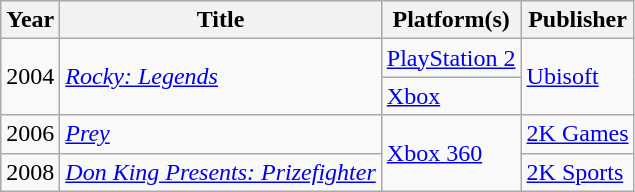<table class="wikitable sortable">
<tr>
<th>Year</th>
<th>Title</th>
<th>Platform(s)</th>
<th>Publisher</th>
</tr>
<tr>
<td rowspan="2">2004</td>
<td rowspan="2"><em><a href='#'>Rocky: Legends</a></em></td>
<td><a href='#'>PlayStation 2</a></td>
<td rowspan="2"><a href='#'>Ubisoft</a></td>
</tr>
<tr>
<td><a href='#'>Xbox</a></td>
</tr>
<tr>
<td>2006</td>
<td><em><a href='#'>Prey</a></em></td>
<td rowspan="2"><a href='#'>Xbox 360</a></td>
<td><a href='#'>2K Games</a></td>
</tr>
<tr>
<td>2008</td>
<td><em><a href='#'>Don King Presents: Prizefighter</a></em></td>
<td><a href='#'>2K Sports</a></td>
</tr>
</table>
